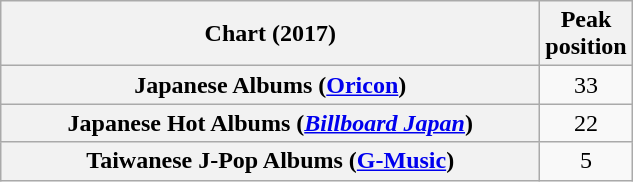<table class="wikitable sortable plainrowheaders" style="text-align:center">
<tr>
<th scope="col" style="width:22em;">Chart (2017)</th>
<th scope="col">Peak<br>position</th>
</tr>
<tr>
<th scope="row">Japanese Albums (<a href='#'>Oricon</a>)</th>
<td>33</td>
</tr>
<tr>
<th scope="row">Japanese Hot Albums (<em><a href='#'>Billboard Japan</a></em>)</th>
<td>22</td>
</tr>
<tr>
<th scope="row">Taiwanese J-Pop Albums (<a href='#'>G-Music</a>)</th>
<td>5</td>
</tr>
</table>
